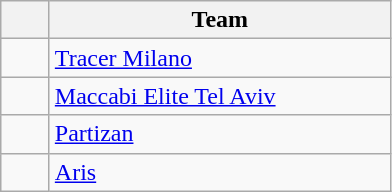<table class="wikitable" style="text-align:center">
<tr>
<th width=25></th>
<th width=220>Team</th>
</tr>
<tr>
<td></td>
<td align=left> <a href='#'>Tracer Milano</a></td>
</tr>
<tr>
<td></td>
<td align=left> <a href='#'>Maccabi Elite Tel Aviv</a></td>
</tr>
<tr>
<td></td>
<td align=left> <a href='#'>Partizan</a></td>
</tr>
<tr>
<td></td>
<td align=left> <a href='#'>Aris</a></td>
</tr>
</table>
